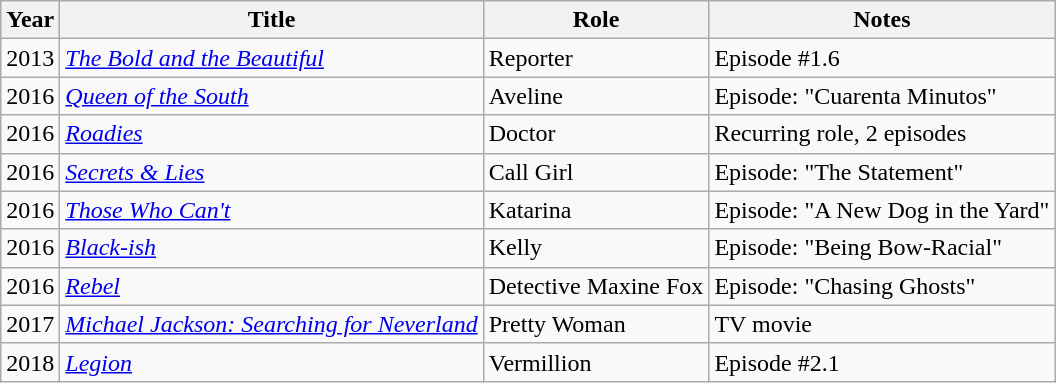<table class="wikitable sortable">
<tr>
<th>Year</th>
<th>Title</th>
<th>Role</th>
<th class="unsortable">Notes</th>
</tr>
<tr>
<td>2013</td>
<td><em><a href='#'>The Bold and the Beautiful</a></em></td>
<td>Reporter</td>
<td>Episode #1.6</td>
</tr>
<tr>
<td>2016</td>
<td><em><a href='#'>Queen of the South</a></em></td>
<td>Aveline</td>
<td>Episode: "Cuarenta Minutos"</td>
</tr>
<tr>
<td>2016</td>
<td><em><a href='#'>Roadies</a></em></td>
<td>Doctor</td>
<td>Recurring role, 2 episodes</td>
</tr>
<tr>
<td>2016</td>
<td><em><a href='#'>Secrets & Lies</a></em></td>
<td>Call Girl</td>
<td>Episode: "The Statement"</td>
</tr>
<tr>
<td>2016</td>
<td><em><a href='#'>Those Who Can't</a></em></td>
<td>Katarina</td>
<td>Episode: "A New Dog in the Yard"</td>
</tr>
<tr>
<td>2016</td>
<td><em><a href='#'>Black-ish</a></em></td>
<td>Kelly</td>
<td>Episode: "Being Bow-Racial"</td>
</tr>
<tr>
<td>2016</td>
<td><em><a href='#'>Rebel</a></em></td>
<td>Detective Maxine Fox</td>
<td>Episode: "Chasing Ghosts"</td>
</tr>
<tr>
<td>2017</td>
<td><em><a href='#'>Michael Jackson: Searching for Neverland</a></em></td>
<td>Pretty Woman</td>
<td>TV movie</td>
</tr>
<tr>
<td>2018</td>
<td><em><a href='#'>Legion</a></em></td>
<td>Vermillion</td>
<td>Episode #2.1</td>
</tr>
</table>
